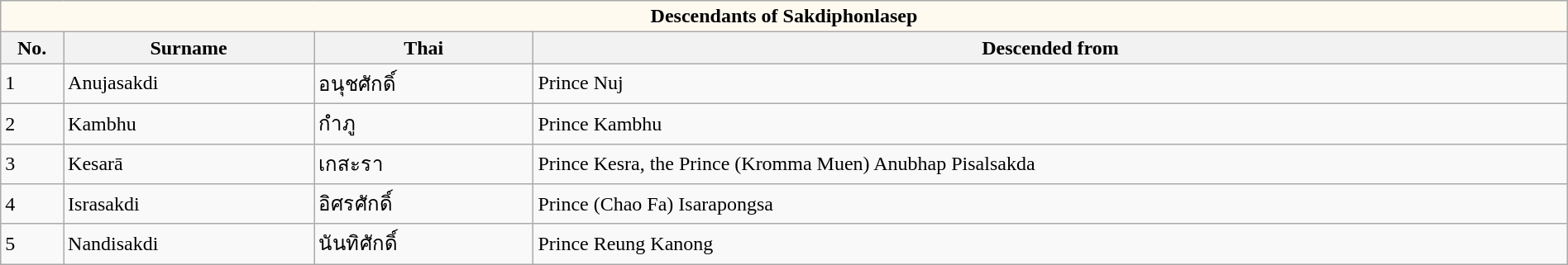<table class="wikitable collapsible collapsed" style="width:100%;">
<tr>
<th style="align: center; background: #fffaf0;" colspan="4"><strong>Descendants of Sakdiphonlasep</strong></th>
</tr>
<tr>
<th style="width:4%;">No.</th>
<th style="width:16%;">Surname</th>
<th style="width:14%;">Thai</th>
<th style="width:66%;">Descended from</th>
</tr>
<tr>
<td>1</td>
<td>Anujasakdi</td>
<td>อนุชศักดิ์</td>
<td>Prince Nuj</td>
</tr>
<tr>
<td>2</td>
<td>Kambhu</td>
<td>กำภู</td>
<td>Prince Kambhu</td>
</tr>
<tr>
<td>3</td>
<td>Kesarā</td>
<td>เกสะรา</td>
<td>Prince Kesra, the Prince (Kromma Muen) Anubhap Pisalsakda</td>
</tr>
<tr>
<td>4</td>
<td>Israsakdi</td>
<td>อิศรศักดิ์</td>
<td>Prince (Chao Fa) Isarapongsa</td>
</tr>
<tr>
<td>5</td>
<td>Nandisakdi</td>
<td>นันทิศักดิ์</td>
<td>Prince Reung Kanong</td>
</tr>
</table>
